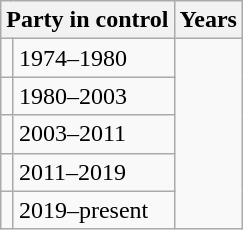<table class="wikitable">
<tr>
<th colspan="2">Party in control</th>
<th>Years</th>
</tr>
<tr>
<td></td>
<td>1974–1980</td>
</tr>
<tr>
<td></td>
<td>1980–2003</td>
</tr>
<tr>
<td></td>
<td>2003–2011</td>
</tr>
<tr>
<td></td>
<td>2011–2019</td>
</tr>
<tr>
<td></td>
<td>2019–present</td>
</tr>
</table>
